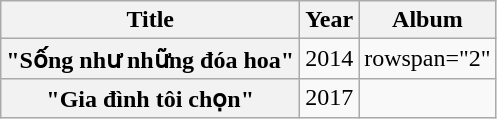<table class="wikitable plainrowheaders" style="text-align:center">
<tr>
<th scope="col" rowspan="1">Title</th>
<th scope="col" rowspan="1">Year</th>
<th scope="col" rowspan="1">Album</th>
</tr>
<tr>
<th scope="row">"Sống như những đóa hoa"<br></th>
<td>2014</td>
<td>rowspan="2" </td>
</tr>
<tr>
<th scope="row">"Gia đình tôi chọn"<br></th>
<td>2017</td>
</tr>
</table>
